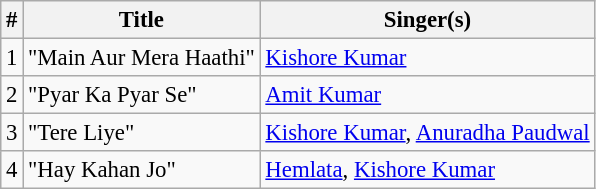<table class="wikitable" style="font-size:95%;">
<tr>
<th>#</th>
<th>Title</th>
<th>Singer(s)</th>
</tr>
<tr>
<td>1</td>
<td>"Main Aur Mera Haathi"</td>
<td><a href='#'>Kishore Kumar</a></td>
</tr>
<tr>
<td>2</td>
<td>"Pyar Ka Pyar Se"</td>
<td><a href='#'>Amit Kumar</a></td>
</tr>
<tr>
<td>3</td>
<td>"Tere Liye"</td>
<td><a href='#'>Kishore Kumar</a>, <a href='#'>Anuradha Paudwal</a></td>
</tr>
<tr>
<td>4</td>
<td>"Hay Kahan Jo"</td>
<td><a href='#'>Hemlata</a>, <a href='#'>Kishore Kumar</a></td>
</tr>
</table>
